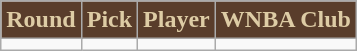<table class="wikitable" style="text-align:center">
<tr>
<th style="background:#593d2b; color:#ddcca5;">Round</th>
<th style="background:#593d2b; color:#ddcca5;">Pick</th>
<th style="background:#593d2b; color:#ddcca5;">Player</th>
<th style="background:#593d2b; color:#ddcca5;">WNBA Club</th>
</tr>
<tr>
<td></td>
<td></td>
<td></td>
<td></td>
</tr>
</table>
